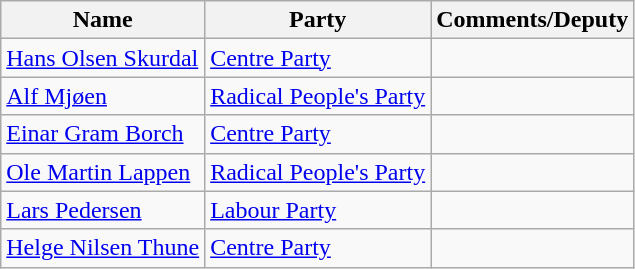<table class="wikitable">
<tr>
<th>Name</th>
<th>Party</th>
<th>Comments/Deputy</th>
</tr>
<tr>
<td><a href='#'>Hans Olsen Skurdal</a></td>
<td><a href='#'>Centre Party</a></td>
<td></td>
</tr>
<tr>
<td><a href='#'>Alf Mjøen</a></td>
<td><a href='#'> Radical People's Party</a></td>
<td></td>
</tr>
<tr>
<td><a href='#'>Einar Gram Borch</a></td>
<td><a href='#'>Centre Party</a></td>
<td></td>
</tr>
<tr>
<td><a href='#'>Ole Martin Lappen</a></td>
<td><a href='#'> Radical People's Party</a></td>
<td></td>
</tr>
<tr>
<td><a href='#'>Lars Pedersen</a></td>
<td><a href='#'>Labour Party</a></td>
<td></td>
</tr>
<tr>
<td><a href='#'>Helge Nilsen Thune</a></td>
<td><a href='#'>Centre Party</a></td>
<td></td>
</tr>
</table>
